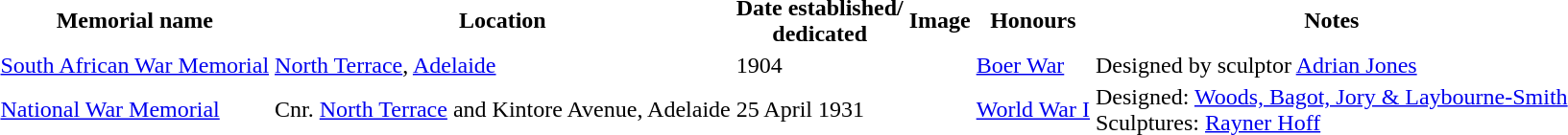<table>
<tr>
<th>Memorial name</th>
<th>Location</th>
<th>Date established/<br>dedicated</th>
<th>Image</th>
<th>Honours</th>
<th>Notes</th>
</tr>
<tr>
<td><a href='#'>South African War Memorial</a></td>
<td><a href='#'>North Terrace</a>, <a href='#'>Adelaide</a></td>
<td>1904</td>
<td></td>
<td><a href='#'>Boer War</a></td>
<td>Designed by sculptor <a href='#'>Adrian Jones</a></td>
</tr>
<tr>
<td><a href='#'>National War Memorial</a></td>
<td>Cnr. <a href='#'>North Terrace</a> and Kintore Avenue, Adelaide</td>
<td>25 April 1931</td>
<td></td>
<td><a href='#'>World War I</a></td>
<td>Designed: <a href='#'>Woods, Bagot, Jory & Laybourne-Smith</a><br>Sculptures: <a href='#'>Rayner Hoff</a></td>
</tr>
</table>
